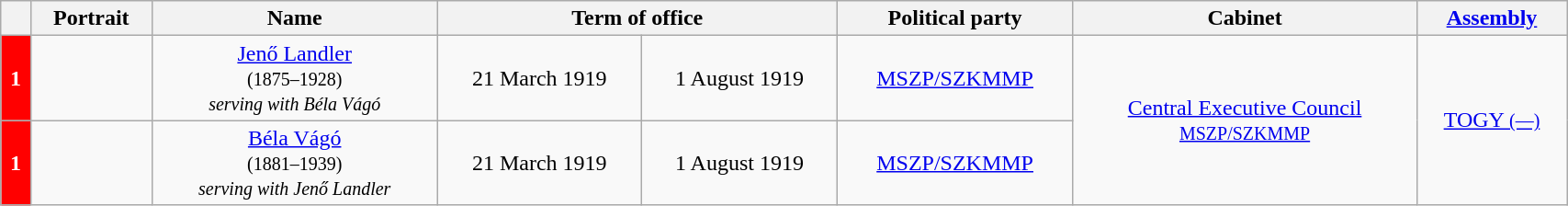<table class="wikitable" style="width:90%; text-align:center;">
<tr>
<th></th>
<th>Portrait</th>
<th>Name<br></th>
<th colspan=2>Term of office</th>
<th>Political party</th>
<th>Cabinet</th>
<th><a href='#'>Assembly</a><br></th>
</tr>
<tr>
<th style="background:Red; color:white;">1</th>
<td></td>
<td><a href='#'>Jenő Landler</a><br><small>(1875–1928)<br><em>serving with Béla Vágó</em></small></td>
<td>21 March 1919</td>
<td>1 August 1919</td>
<td><a href='#'>MSZP/SZKMMP</a></td>
<td rowspan="2"><a href='#'>Central Executive Council</a><br><small><a href='#'>MSZP/SZKMMP</a></small></td>
<td rowspan="2"><a href='#'>TOGY <small>(—)</small></a></td>
</tr>
<tr>
<th style="background:Red; color:white;">1</th>
<td></td>
<td><a href='#'>Béla Vágó</a><br><small>(1881–1939)<br><em>serving with Jenő Landler</em></small></td>
<td>21 March 1919</td>
<td>1 August 1919</td>
<td><a href='#'>MSZP/SZKMMP</a></td>
</tr>
</table>
